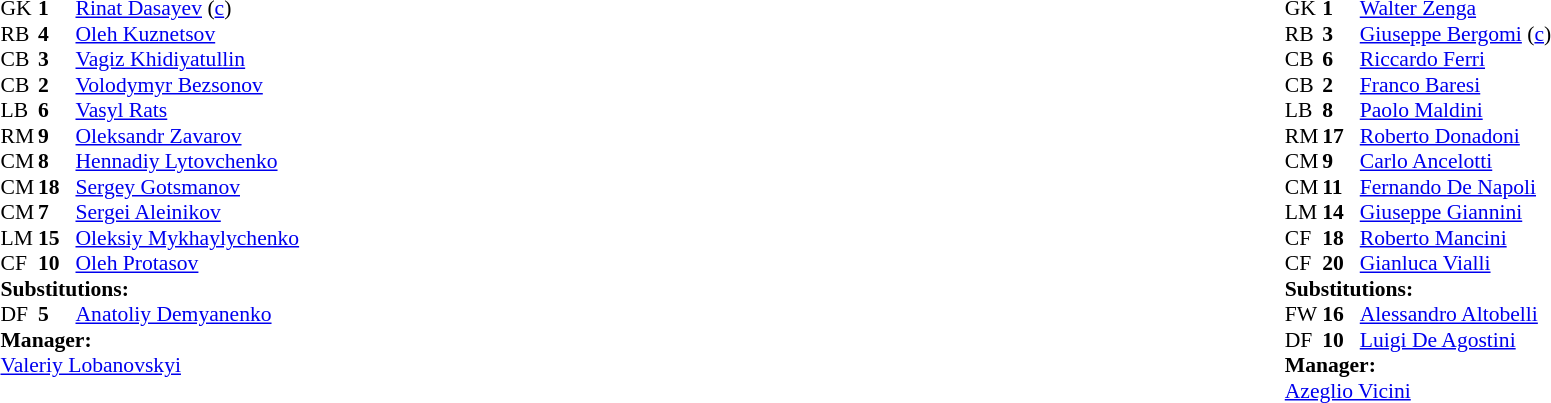<table style="width:100%;">
<tr>
<td style="vertical-align:top; width:40%;"><br><table style="font-size:90%" cellspacing="0" cellpadding="0">
<tr>
<th width="25"></th>
<th width="25"></th>
</tr>
<tr>
<td>GK</td>
<td><strong>1</strong></td>
<td><a href='#'>Rinat Dasayev</a> (<a href='#'>c</a>)</td>
</tr>
<tr>
<td>RB</td>
<td><strong>4</strong></td>
<td><a href='#'>Oleh Kuznetsov</a></td>
<td></td>
</tr>
<tr>
<td>CB</td>
<td><strong>3</strong></td>
<td><a href='#'>Vagiz Khidiyatullin</a></td>
</tr>
<tr>
<td>CB</td>
<td><strong>2</strong></td>
<td><a href='#'>Volodymyr Bezsonov</a></td>
<td></td>
<td></td>
</tr>
<tr>
<td>LB</td>
<td><strong>6</strong></td>
<td><a href='#'>Vasyl Rats</a></td>
</tr>
<tr>
<td>RM</td>
<td><strong>9</strong></td>
<td><a href='#'>Oleksandr Zavarov</a></td>
</tr>
<tr>
<td>CM</td>
<td><strong>8</strong></td>
<td><a href='#'>Hennadiy Lytovchenko</a></td>
</tr>
<tr>
<td>CM</td>
<td><strong>18</strong></td>
<td><a href='#'>Sergey Gotsmanov</a></td>
<td></td>
</tr>
<tr>
<td>CM</td>
<td><strong>7</strong></td>
<td><a href='#'>Sergei Aleinikov</a></td>
</tr>
<tr>
<td>LM</td>
<td><strong>15</strong></td>
<td><a href='#'>Oleksiy Mykhaylychenko</a></td>
</tr>
<tr>
<td>CF</td>
<td><strong>10</strong></td>
<td><a href='#'>Oleh Protasov</a></td>
</tr>
<tr>
<td colspan=3><strong>Substitutions:</strong></td>
</tr>
<tr>
<td>DF</td>
<td><strong>5</strong></td>
<td><a href='#'>Anatoliy Demyanenko</a></td>
<td></td>
<td></td>
</tr>
<tr>
<td colspan=3><strong>Manager:</strong></td>
</tr>
<tr>
<td colspan=3><a href='#'>Valeriy Lobanovskyi</a></td>
</tr>
</table>
</td>
<td valign="top"></td>
<td style="vertical-align:top; width:50%;"><br><table style="font-size:90%; margin:auto;" cellspacing="0" cellpadding="0">
<tr>
<th width=25></th>
<th width=25></th>
</tr>
<tr>
<td>GK</td>
<td><strong>1</strong></td>
<td><a href='#'>Walter Zenga</a></td>
</tr>
<tr>
<td>RB</td>
<td><strong>3</strong></td>
<td><a href='#'>Giuseppe Bergomi</a> (<a href='#'>c</a>)</td>
</tr>
<tr>
<td>CB</td>
<td><strong>6</strong></td>
<td><a href='#'>Riccardo Ferri</a></td>
<td></td>
</tr>
<tr>
<td>CB</td>
<td><strong>2</strong></td>
<td><a href='#'>Franco Baresi</a></td>
<td></td>
</tr>
<tr>
<td>LB</td>
<td><strong>8</strong></td>
<td><a href='#'>Paolo Maldini</a></td>
<td></td>
<td></td>
</tr>
<tr>
<td>RM</td>
<td><strong>17</strong></td>
<td><a href='#'>Roberto Donadoni</a></td>
</tr>
<tr>
<td>CM</td>
<td><strong>9</strong></td>
<td><a href='#'>Carlo Ancelotti</a></td>
</tr>
<tr>
<td>CM</td>
<td><strong>11</strong></td>
<td><a href='#'>Fernando De Napoli</a></td>
<td></td>
</tr>
<tr>
<td>LM</td>
<td><strong>14</strong></td>
<td><a href='#'>Giuseppe Giannini</a></td>
</tr>
<tr>
<td>CF</td>
<td><strong>18</strong></td>
<td><a href='#'>Roberto Mancini</a></td>
<td></td>
<td></td>
</tr>
<tr>
<td>CF</td>
<td><strong>20</strong></td>
<td><a href='#'>Gianluca Vialli</a></td>
</tr>
<tr>
<td colspan=3><strong>Substitutions:</strong></td>
</tr>
<tr>
<td>FW</td>
<td><strong>16</strong></td>
<td><a href='#'>Alessandro Altobelli</a></td>
<td></td>
<td></td>
</tr>
<tr>
<td>DF</td>
<td><strong>10</strong></td>
<td><a href='#'>Luigi De Agostini</a></td>
<td></td>
<td></td>
</tr>
<tr>
<td colspan=3><strong>Manager:</strong></td>
</tr>
<tr>
<td colspan=3><a href='#'>Azeglio Vicini</a></td>
</tr>
</table>
</td>
</tr>
</table>
